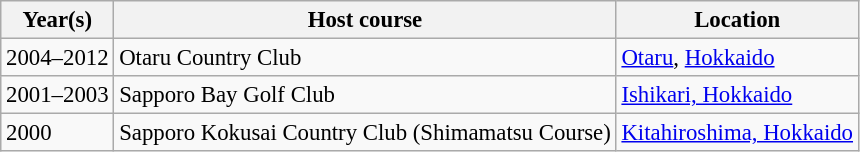<table class=wikitable style="font-size:95%">
<tr>
<th>Year(s)</th>
<th>Host course</th>
<th>Location</th>
</tr>
<tr>
<td>2004–2012</td>
<td>Otaru Country Club</td>
<td><a href='#'>Otaru</a>, <a href='#'>Hokkaido</a></td>
</tr>
<tr>
<td>2001–2003</td>
<td>Sapporo Bay Golf Club</td>
<td><a href='#'>Ishikari, Hokkaido</a></td>
</tr>
<tr>
<td>2000</td>
<td>Sapporo Kokusai Country Club (Shimamatsu Course)</td>
<td><a href='#'>Kitahiroshima, Hokkaido</a></td>
</tr>
</table>
